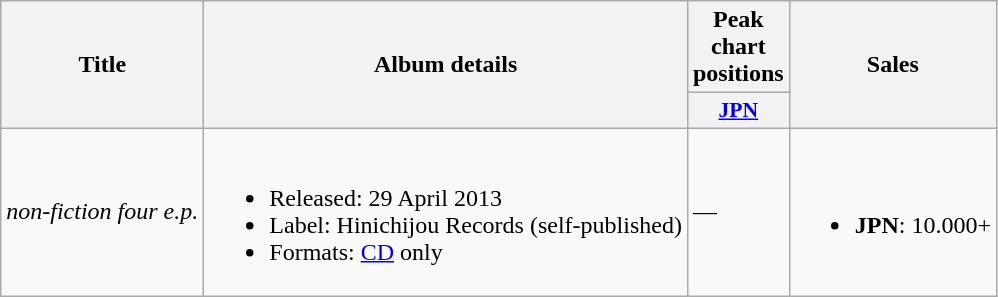<table class="wikitable plainrowheaders">
<tr>
<th rowspan="2" scope="col">Title</th>
<th rowspan="2" scope="col">Album details</th>
<th scope="col">Peak chart positions</th>
<th rowspan="2">Sales</th>
</tr>
<tr>
<th scope="col" style="width:2.5em;font-size:90%;"><a href='#'>JPN</a><br></th>
</tr>
<tr>
<td><em>non-fiction four e.p.</em></td>
<td><br><ul><li>Released: 29 April 2013</li><li>Label: Hinichijou Records (self-published)</li><li>Formats: <a href='#'>CD</a> only</li></ul></td>
<td>—</td>
<td><br><ul><li><strong>JPN</strong>: 10.000+</li></ul></td>
</tr>
</table>
